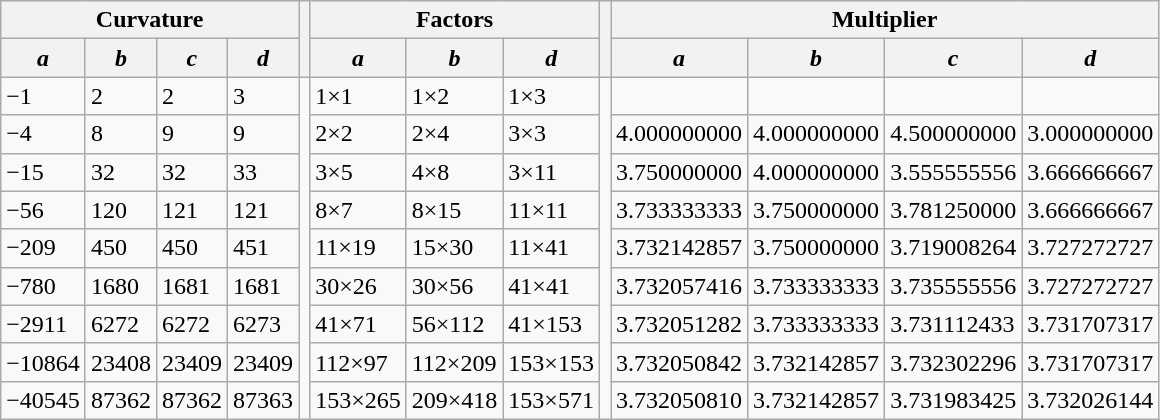<table class="wikitable">
<tr>
<th colspan="4">Curvature</th>
<th rowspan="2"></th>
<th colspan="3">Factors</th>
<th rowspan="2"></th>
<th colspan="4">Multiplier</th>
</tr>
<tr>
<th><em>a</em></th>
<th><em>b</em></th>
<th><em>c</em></th>
<th><em>d</em></th>
<th><em>a</em></th>
<th><em>b</em></th>
<th><em>d</em></th>
<th><em>a</em></th>
<th><em>b</em></th>
<th><em>c</em></th>
<th><em>d</em></th>
</tr>
<tr>
<td>−1</td>
<td>2</td>
<td>2</td>
<td>3</td>
<td rowspan=9></td>
<td>1×1</td>
<td>1×2</td>
<td>1×3</td>
<td rowspan=9></td>
<td></td>
<td></td>
<td></td>
<td></td>
</tr>
<tr>
<td>−4</td>
<td>8</td>
<td>9</td>
<td>9</td>
<td>2×2</td>
<td>2×4</td>
<td>3×3</td>
<td>4.000000000</td>
<td>4.000000000</td>
<td>4.500000000</td>
<td>3.000000000</td>
</tr>
<tr>
<td>−15</td>
<td>32</td>
<td>32</td>
<td>33</td>
<td>3×5</td>
<td>4×8</td>
<td>3×11</td>
<td>3.750000000</td>
<td>4.000000000</td>
<td>3.555555556</td>
<td>3.666666667</td>
</tr>
<tr>
<td>−56</td>
<td>120</td>
<td>121</td>
<td>121</td>
<td>8×7</td>
<td>8×15</td>
<td>11×11</td>
<td>3.733333333</td>
<td>3.750000000</td>
<td>3.781250000</td>
<td>3.666666667</td>
</tr>
<tr>
<td>−209</td>
<td>450</td>
<td>450</td>
<td>451</td>
<td>11×19</td>
<td>15×30</td>
<td>11×41</td>
<td>3.732142857</td>
<td>3.750000000</td>
<td>3.719008264</td>
<td>3.727272727</td>
</tr>
<tr>
<td>−780</td>
<td>1680</td>
<td>1681</td>
<td>1681</td>
<td>30×26</td>
<td>30×56</td>
<td>41×41</td>
<td>3.732057416</td>
<td>3.733333333</td>
<td>3.735555556</td>
<td>3.727272727</td>
</tr>
<tr>
<td>−2911</td>
<td>6272</td>
<td>6272</td>
<td>6273</td>
<td>41×71</td>
<td>56×112</td>
<td>41×153</td>
<td>3.732051282</td>
<td>3.733333333</td>
<td>3.731112433</td>
<td>3.731707317</td>
</tr>
<tr>
<td>−10864</td>
<td>23408</td>
<td>23409</td>
<td>23409</td>
<td>112×97</td>
<td>112×209</td>
<td>153×153</td>
<td>3.732050842</td>
<td>3.732142857</td>
<td>3.732302296</td>
<td>3.731707317</td>
</tr>
<tr>
<td>−40545</td>
<td>87362</td>
<td>87362</td>
<td>87363</td>
<td>153×265</td>
<td>209×418</td>
<td>153×571</td>
<td>3.732050810</td>
<td>3.732142857</td>
<td>3.731983425</td>
<td>3.732026144</td>
</tr>
</table>
